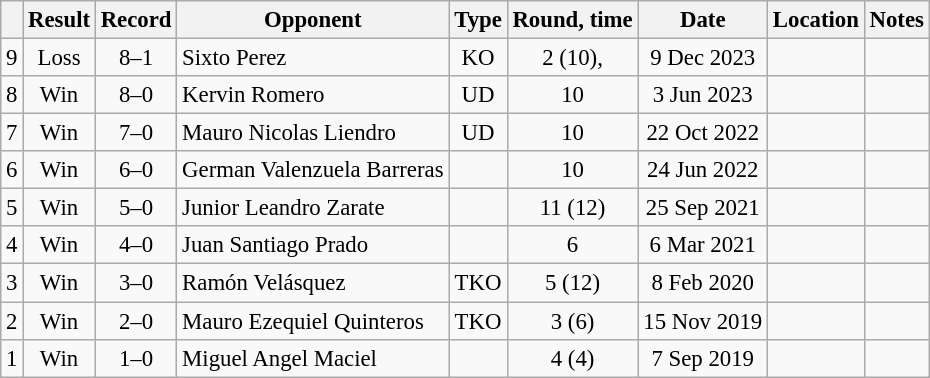<table class="wikitable" style="text-align:center; font-size:95%">
<tr>
<th></th>
<th>Result</th>
<th>Record</th>
<th>Opponent</th>
<th>Type</th>
<th>Round, time</th>
<th>Date</th>
<th>Location</th>
<th>Notes</th>
</tr>
<tr>
<td>9</td>
<td>Loss</td>
<td>8–1</td>
<td align=left>Sixto Perez</td>
<td>KO</td>
<td>2 (10), </td>
<td>9 Dec 2023</td>
<td align=left></td>
<td align=left></td>
</tr>
<tr>
<td>8</td>
<td>Win</td>
<td>8–0</td>
<td align=left>Kervin Romero</td>
<td>UD</td>
<td>10</td>
<td>3 Jun 2023</td>
<td align=left></td>
<td align=left></td>
</tr>
<tr>
<td>7</td>
<td>Win</td>
<td>7–0</td>
<td align=left>Mauro Nicolas Liendro</td>
<td>UD</td>
<td>10</td>
<td>22 Oct 2022</td>
<td align=left></td>
<td align=left></td>
</tr>
<tr>
<td>6</td>
<td>Win</td>
<td>6–0</td>
<td align=left>German Valenzuela Barreras</td>
<td></td>
<td>10</td>
<td>24 Jun 2022</td>
<td align=left></td>
<td align=left></td>
</tr>
<tr>
<td>5</td>
<td>Win</td>
<td>5–0</td>
<td align=left>Junior Leandro Zarate</td>
<td></td>
<td>11 (12)</td>
<td>25 Sep 2021</td>
<td align=left></td>
<td align=left></td>
</tr>
<tr>
<td>4</td>
<td>Win</td>
<td>4–0</td>
<td align=left>Juan Santiago Prado</td>
<td></td>
<td>6</td>
<td>6 Mar 2021</td>
<td align=left></td>
<td></td>
</tr>
<tr>
<td>3</td>
<td>Win</td>
<td>3–0</td>
<td align=left>Ramón Velásquez</td>
<td>TKO</td>
<td>5 (12)</td>
<td>8 Feb 2020</td>
<td align=left></td>
<td align=left></td>
</tr>
<tr>
<td>2</td>
<td>Win</td>
<td>2–0</td>
<td align=left>Mauro Ezequiel Quinteros</td>
<td>TKO</td>
<td>3 (6)</td>
<td>15 Nov 2019</td>
<td align=left></td>
<td></td>
</tr>
<tr>
<td>1</td>
<td>Win</td>
<td>1–0</td>
<td align=left>Miguel Angel Maciel</td>
<td></td>
<td>4 (4)</td>
<td>7 Sep 2019</td>
<td align=left></td>
<td></td>
</tr>
</table>
